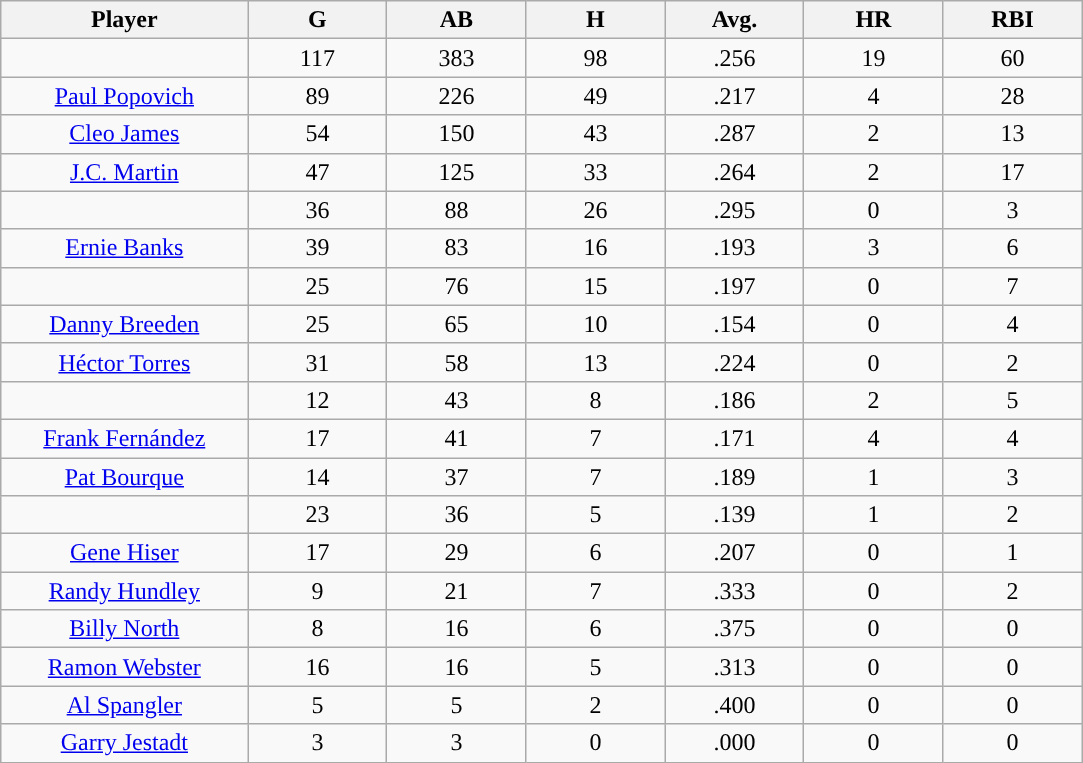<table class="wikitable sortable">
<tr>
<th bgcolor="#DDDDFF" width="16%">Player</th>
<th bgcolor="#DDDDFF" width="9%">G</th>
<th bgcolor="#DDDDFF" width="9%">AB</th>
<th bgcolor="#DDDDFF" width="9%">H</th>
<th bgcolor="#DDDDFF" width="9%">Avg.</th>
<th bgcolor="#DDDDFF" width="9%">HR</th>
<th bgcolor="#DDDDFF" width="9%">RBI</th>
</tr>
<tr align="center">
<td></td>
<td>117</td>
<td>383</td>
<td>98</td>
<td>.256</td>
<td>19</td>
<td>60</td>
</tr>
<tr align="center">
<td><a href='#'>Paul Popovich</a></td>
<td>89</td>
<td>226</td>
<td>49</td>
<td>.217</td>
<td>4</td>
<td>28</td>
</tr>
<tr align=center>
<td><a href='#'>Cleo James</a></td>
<td>54</td>
<td>150</td>
<td>43</td>
<td>.287</td>
<td>2</td>
<td>13</td>
</tr>
<tr align=center>
<td><a href='#'>J.C. Martin</a></td>
<td>47</td>
<td>125</td>
<td>33</td>
<td>.264</td>
<td>2</td>
<td>17</td>
</tr>
<tr align=center>
<td></td>
<td>36</td>
<td>88</td>
<td>26</td>
<td>.295</td>
<td>0</td>
<td>3</td>
</tr>
<tr align="center">
<td><a href='#'>Ernie Banks</a></td>
<td>39</td>
<td>83</td>
<td>16</td>
<td>.193</td>
<td>3</td>
<td>6</td>
</tr>
<tr align=center>
<td></td>
<td>25</td>
<td>76</td>
<td>15</td>
<td>.197</td>
<td>0</td>
<td>7</td>
</tr>
<tr align="center">
<td><a href='#'>Danny Breeden</a></td>
<td>25</td>
<td>65</td>
<td>10</td>
<td>.154</td>
<td>0</td>
<td>4</td>
</tr>
<tr align=center>
<td><a href='#'>Héctor Torres</a></td>
<td>31</td>
<td>58</td>
<td>13</td>
<td>.224</td>
<td>0</td>
<td>2</td>
</tr>
<tr align=center>
<td></td>
<td>12</td>
<td>43</td>
<td>8</td>
<td>.186</td>
<td>2</td>
<td>5</td>
</tr>
<tr align="center">
<td><a href='#'>Frank Fernández</a></td>
<td>17</td>
<td>41</td>
<td>7</td>
<td>.171</td>
<td>4</td>
<td>4</td>
</tr>
<tr align=center>
<td><a href='#'>Pat Bourque</a></td>
<td>14</td>
<td>37</td>
<td>7</td>
<td>.189</td>
<td>1</td>
<td>3</td>
</tr>
<tr align=center>
<td></td>
<td>23</td>
<td>36</td>
<td>5</td>
<td>.139</td>
<td>1</td>
<td>2</td>
</tr>
<tr align="center">
<td><a href='#'>Gene Hiser</a></td>
<td>17</td>
<td>29</td>
<td>6</td>
<td>.207</td>
<td>0</td>
<td>1</td>
</tr>
<tr align=center>
<td><a href='#'>Randy Hundley</a></td>
<td>9</td>
<td>21</td>
<td>7</td>
<td>.333</td>
<td>0</td>
<td>2</td>
</tr>
<tr align=center>
<td><a href='#'>Billy North</a></td>
<td>8</td>
<td>16</td>
<td>6</td>
<td>.375</td>
<td>0</td>
<td>0</td>
</tr>
<tr align=center>
<td><a href='#'>Ramon Webster</a></td>
<td>16</td>
<td>16</td>
<td>5</td>
<td>.313</td>
<td>0</td>
<td>0</td>
</tr>
<tr align=center>
<td><a href='#'>Al Spangler</a></td>
<td>5</td>
<td>5</td>
<td>2</td>
<td>.400</td>
<td>0</td>
<td>0</td>
</tr>
<tr align=center>
<td><a href='#'>Garry Jestadt</a></td>
<td>3</td>
<td>3</td>
<td>0</td>
<td>.000</td>
<td>0</td>
<td>0</td>
</tr>
</table>
